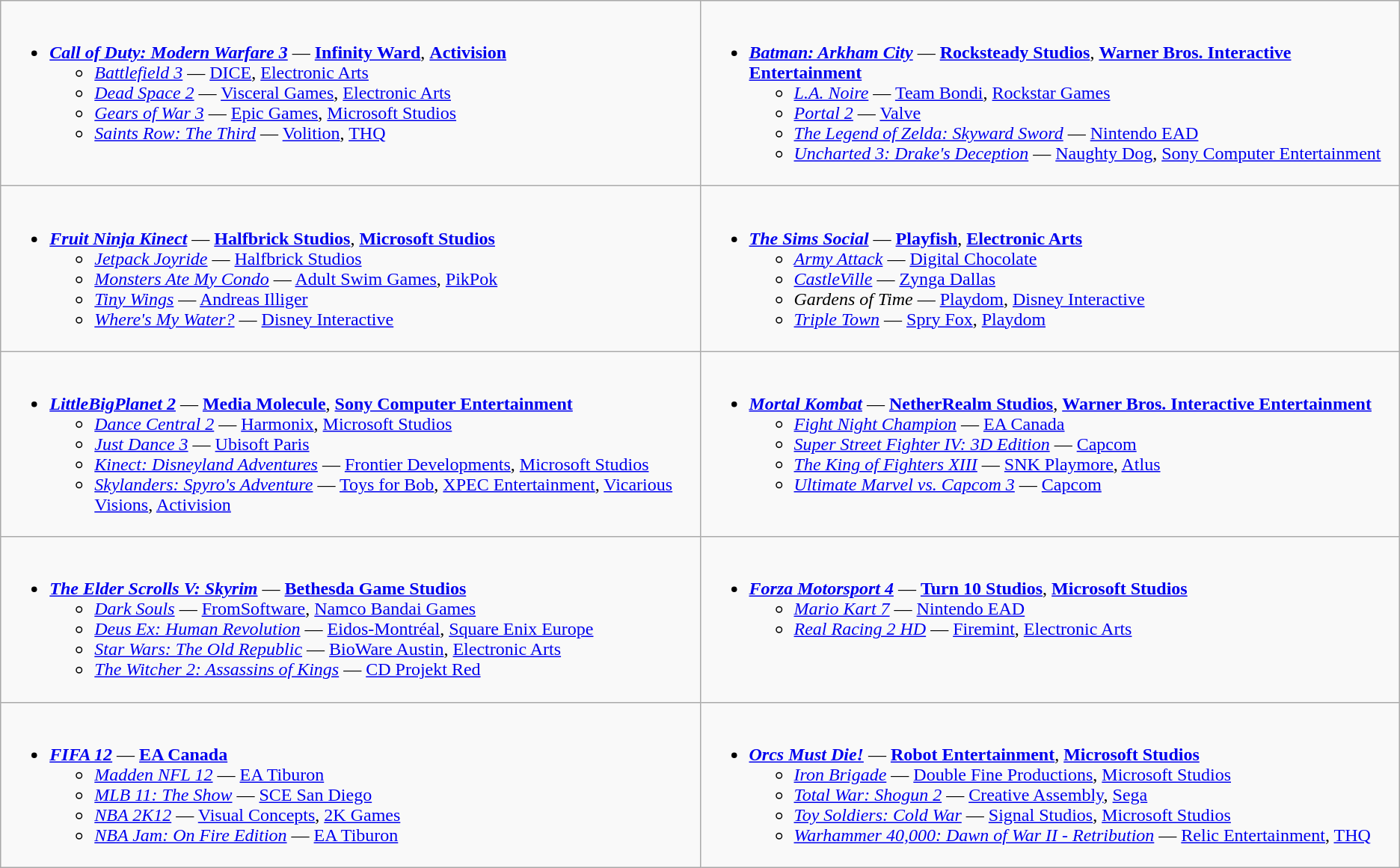<table class="wikitable">
<tr>
<td valign="top" width="50%"><br><ul><li><strong><em><a href='#'>Call of Duty: Modern Warfare 3</a></em></strong> — <strong><a href='#'>Infinity Ward</a></strong>, <strong><a href='#'>Activision</a></strong><ul><li><em><a href='#'>Battlefield 3</a></em> — <a href='#'>DICE</a>, <a href='#'>Electronic Arts</a></li><li><em><a href='#'>Dead Space 2</a></em> — <a href='#'>Visceral Games</a>, <a href='#'>Electronic Arts</a></li><li><em><a href='#'>Gears of War 3</a></em> — <a href='#'>Epic Games</a>, <a href='#'>Microsoft Studios</a></li><li><em><a href='#'>Saints Row: The Third</a></em> — <a href='#'>Volition</a>, <a href='#'>THQ</a></li></ul></li></ul></td>
<td valign="top" width="50%"><br><ul><li><strong><em><a href='#'>Batman: Arkham City</a></em></strong> — <strong><a href='#'>Rocksteady Studios</a></strong>, <strong><a href='#'>Warner Bros. Interactive Entertainment</a></strong><ul><li><em><a href='#'>L.A. Noire</a></em> — <a href='#'>Team Bondi</a>, <a href='#'>Rockstar Games</a></li><li><em><a href='#'>Portal 2</a></em> — <a href='#'>Valve</a></li><li><em><a href='#'>The Legend of Zelda: Skyward Sword</a></em> — <a href='#'>Nintendo EAD</a></li><li><em><a href='#'>Uncharted 3: Drake's Deception</a></em> — <a href='#'>Naughty Dog</a>, <a href='#'>Sony Computer Entertainment</a></li></ul></li></ul></td>
</tr>
<tr>
<td valign="top" width="50%"><br><ul><li><strong><em><a href='#'>Fruit Ninja Kinect</a></em></strong> — <strong><a href='#'>Halfbrick Studios</a></strong>, <strong><a href='#'>Microsoft Studios</a></strong><ul><li><em><a href='#'>Jetpack Joyride</a></em> — <a href='#'>Halfbrick Studios</a></li><li><em><a href='#'>Monsters Ate My Condo</a></em> — <a href='#'>Adult Swim Games</a>, <a href='#'>PikPok</a></li><li><em><a href='#'>Tiny Wings</a></em> — <a href='#'>Andreas Illiger</a></li><li><em><a href='#'>Where's My Water?</a></em> — <a href='#'>Disney Interactive</a></li></ul></li></ul></td>
<td valign="top" width="50%"><br><ul><li><strong><em><a href='#'>The Sims Social</a></em></strong> — <strong><a href='#'>Playfish</a></strong>, <strong><a href='#'>Electronic Arts</a></strong><ul><li><em><a href='#'>Army Attack</a></em> — <a href='#'>Digital Chocolate</a></li><li><em><a href='#'>CastleVille</a></em> — <a href='#'>Zynga Dallas</a></li><li><em>Gardens of Time</em> — <a href='#'>Playdom</a>, <a href='#'>Disney Interactive</a></li><li><em><a href='#'>Triple Town</a></em> — <a href='#'>Spry Fox</a>, <a href='#'>Playdom</a></li></ul></li></ul></td>
</tr>
<tr>
<td valign="top" width="50%"><br><ul><li><strong><em><a href='#'>LittleBigPlanet 2</a></em></strong> — <strong><a href='#'>Media Molecule</a></strong>, <strong><a href='#'>Sony Computer Entertainment</a></strong><ul><li><em><a href='#'>Dance Central 2</a></em> — <a href='#'>Harmonix</a>, <a href='#'>Microsoft Studios</a></li><li><em><a href='#'>Just Dance 3</a></em> — <a href='#'>Ubisoft Paris</a></li><li><em><a href='#'>Kinect: Disneyland Adventures</a></em> — <a href='#'>Frontier Developments</a>, <a href='#'>Microsoft Studios</a></li><li><em><a href='#'>Skylanders: Spyro's Adventure</a></em> — <a href='#'>Toys for Bob</a>, <a href='#'>XPEC Entertainment</a>, <a href='#'>Vicarious Visions</a>, <a href='#'>Activision</a></li></ul></li></ul></td>
<td valign="top" width="50%"><br><ul><li><strong><em><a href='#'>Mortal Kombat</a></em></strong> — <strong><a href='#'>NetherRealm Studios</a></strong>, <strong><a href='#'>Warner Bros. Interactive Entertainment</a></strong><ul><li><em><a href='#'>Fight Night Champion</a></em> — <a href='#'>EA Canada</a></li><li><em><a href='#'>Super Street Fighter IV: 3D Edition</a></em> — <a href='#'>Capcom</a></li><li><em><a href='#'>The King of Fighters XIII</a></em> — <a href='#'>SNK Playmore</a>, <a href='#'>Atlus</a></li><li><em><a href='#'>Ultimate Marvel vs. Capcom 3</a></em> — <a href='#'>Capcom</a></li></ul></li></ul></td>
</tr>
<tr>
<td valign="top" width="50%"><br><ul><li><strong><em><a href='#'>The Elder Scrolls V: Skyrim</a></em></strong> — <strong><a href='#'>Bethesda Game Studios</a></strong><ul><li><em><a href='#'>Dark Souls</a></em> — <a href='#'>FromSoftware</a>, <a href='#'>Namco Bandai Games</a></li><li><em><a href='#'>Deus Ex: Human Revolution</a></em> — <a href='#'>Eidos-Montréal</a>, <a href='#'>Square Enix Europe</a></li><li><em><a href='#'>Star Wars: The Old Republic</a></em> — <a href='#'>BioWare Austin</a>, <a href='#'>Electronic Arts</a></li><li><em><a href='#'>The Witcher 2: Assassins of Kings</a></em> — <a href='#'>CD Projekt Red</a></li></ul></li></ul></td>
<td valign="top" width="50%"><br><ul><li><strong><em><a href='#'>Forza Motorsport 4</a></em></strong> — <strong><a href='#'>Turn 10 Studios</a></strong>, <strong><a href='#'>Microsoft Studios</a></strong><ul><li><em><a href='#'>Mario Kart 7</a></em> — <a href='#'>Nintendo EAD</a></li><li><em><a href='#'>Real Racing 2 HD</a></em> — <a href='#'>Firemint</a>, <a href='#'>Electronic Arts</a></li></ul></li></ul></td>
</tr>
<tr>
<td valign="top" width="50%"><br><ul><li><strong><em><a href='#'>FIFA 12</a></em></strong> — <strong><a href='#'>EA Canada</a></strong><ul><li><em><a href='#'>Madden NFL 12</a></em> — <a href='#'>EA Tiburon</a></li><li><em><a href='#'>MLB 11: The Show</a></em> — <a href='#'>SCE San Diego</a></li><li><em><a href='#'>NBA 2K12</a></em> — <a href='#'>Visual Concepts</a>, <a href='#'>2K Games</a></li><li><em><a href='#'>NBA Jam: On Fire Edition</a></em> — <a href='#'>EA Tiburon</a></li></ul></li></ul></td>
<td valign="top" width="50%"><br><ul><li><strong><em><a href='#'>Orcs Must Die!</a></em></strong> — <strong><a href='#'>Robot Entertainment</a></strong>, <strong><a href='#'>Microsoft Studios</a></strong><ul><li><em><a href='#'>Iron Brigade</a></em> — <a href='#'>Double Fine Productions</a>, <a href='#'>Microsoft Studios</a></li><li><em><a href='#'>Total War: Shogun 2</a></em> — <a href='#'>Creative Assembly</a>, <a href='#'>Sega</a></li><li><em><a href='#'>Toy Soldiers: Cold War</a></em> — <a href='#'>Signal Studios</a>, <a href='#'>Microsoft Studios</a></li><li><em><a href='#'>Warhammer 40,000: Dawn of War II - Retribution</a></em> —  <a href='#'>Relic Entertainment</a>, <a href='#'>THQ</a></li></ul></li></ul></td>
</tr>
</table>
